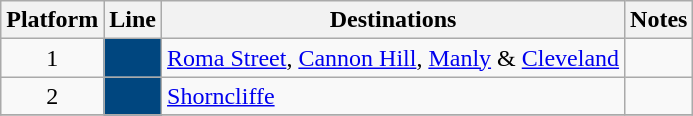<table class="wikitable" style="float: none; margin: 0.5em; ">
<tr>
<th>Platform</th>
<th>Line</th>
<th>Destinations</th>
<th>Notes</th>
</tr>
<tr>
<td rowspan=1 style="text-align:center;">1</td>
<td style=background:#00467F><a href='#'></a></td>
<td><a href='#'>Roma Street</a>, <a href='#'>Cannon Hill</a>, <a href='#'>Manly</a> & <a href='#'>Cleveland</a></td>
<td></td>
</tr>
<tr>
<td rowspan=1 style="text-align:center;">2</td>
<td style=background:#00467F><a href='#'></a></td>
<td><a href='#'>Shorncliffe</a></td>
<td></td>
</tr>
<tr>
</tr>
</table>
